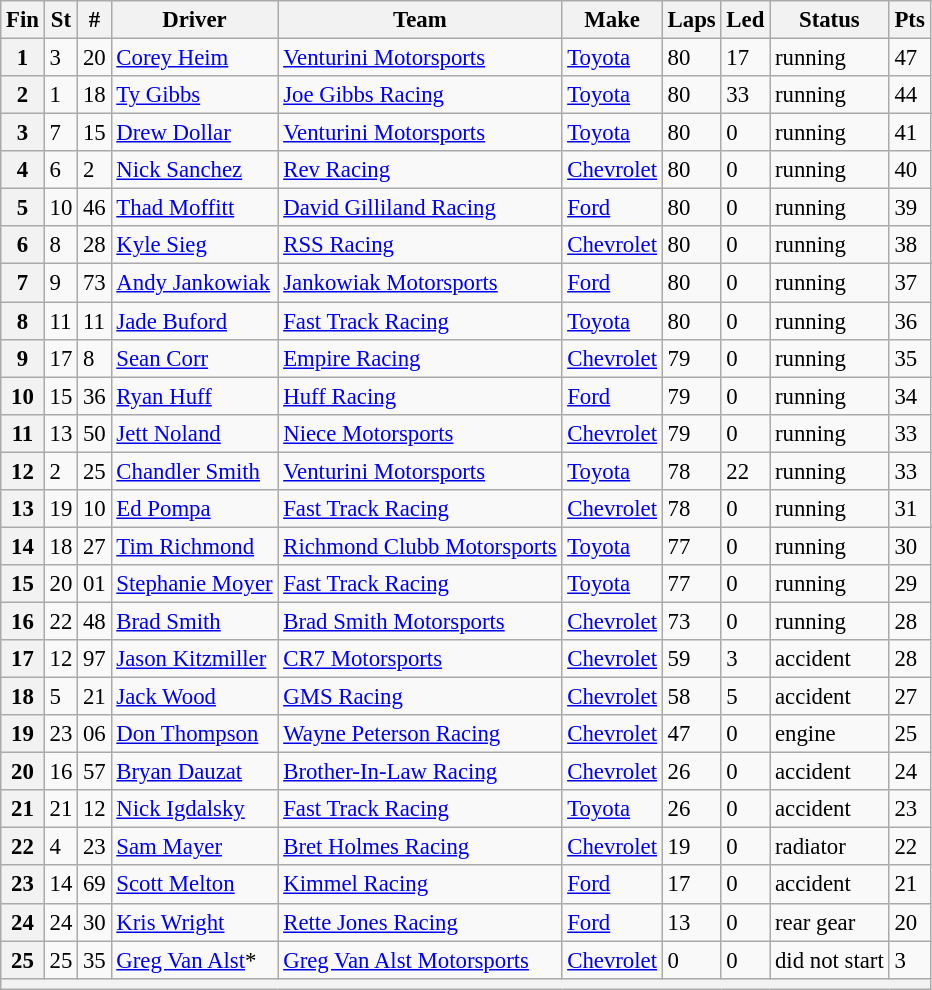<table class="wikitable" style="font-size:95%">
<tr>
<th>Fin</th>
<th>St</th>
<th>#</th>
<th>Driver</th>
<th>Team</th>
<th>Make</th>
<th>Laps</th>
<th>Led</th>
<th>Status</th>
<th>Pts</th>
</tr>
<tr>
<th>1</th>
<td>3</td>
<td>20</td>
<td><a href='#'>Corey Heim</a></td>
<td><a href='#'>Venturini Motorsports</a></td>
<td><a href='#'>Toyota</a></td>
<td>80</td>
<td>17</td>
<td>running</td>
<td>47</td>
</tr>
<tr>
<th>2</th>
<td>1</td>
<td>18</td>
<td><a href='#'>Ty Gibbs</a></td>
<td><a href='#'>Joe Gibbs Racing</a></td>
<td><a href='#'>Toyota</a></td>
<td>80</td>
<td>33</td>
<td>running</td>
<td>44</td>
</tr>
<tr>
<th>3</th>
<td>7</td>
<td>15</td>
<td><a href='#'>Drew Dollar</a></td>
<td><a href='#'>Venturini Motorsports</a></td>
<td><a href='#'>Toyota</a></td>
<td>80</td>
<td>0</td>
<td>running</td>
<td>41</td>
</tr>
<tr>
<th>4</th>
<td>6</td>
<td>2</td>
<td><a href='#'>Nick Sanchez</a></td>
<td><a href='#'>Rev Racing</a></td>
<td><a href='#'>Chevrolet</a></td>
<td>80</td>
<td>0</td>
<td>running</td>
<td>40</td>
</tr>
<tr>
<th>5</th>
<td>10</td>
<td>46</td>
<td><a href='#'>Thad Moffitt</a></td>
<td><a href='#'>David Gilliland Racing</a></td>
<td><a href='#'>Ford</a></td>
<td>80</td>
<td>0</td>
<td>running</td>
<td>39</td>
</tr>
<tr>
<th>6</th>
<td>8</td>
<td>28</td>
<td><a href='#'>Kyle Sieg</a></td>
<td><a href='#'>RSS Racing</a></td>
<td><a href='#'>Chevrolet</a></td>
<td>80</td>
<td>0</td>
<td>running</td>
<td>38</td>
</tr>
<tr>
<th>7</th>
<td>9</td>
<td>73</td>
<td><a href='#'>Andy Jankowiak</a></td>
<td><a href='#'>Jankowiak Motorsports</a></td>
<td><a href='#'>Ford</a></td>
<td>80</td>
<td>0</td>
<td>running</td>
<td>37</td>
</tr>
<tr>
<th>8</th>
<td>11</td>
<td>11</td>
<td><a href='#'>Jade Buford</a></td>
<td><a href='#'>Fast Track Racing</a></td>
<td><a href='#'>Toyota</a></td>
<td>80</td>
<td>0</td>
<td>running</td>
<td>36</td>
</tr>
<tr>
<th>9</th>
<td>17</td>
<td>8</td>
<td><a href='#'>Sean Corr</a></td>
<td><a href='#'>Empire Racing</a></td>
<td><a href='#'>Chevrolet</a></td>
<td>79</td>
<td>0</td>
<td>running</td>
<td>35</td>
</tr>
<tr>
<th>10</th>
<td>15</td>
<td>36</td>
<td><a href='#'>Ryan Huff</a></td>
<td><a href='#'>Huff Racing</a></td>
<td><a href='#'>Ford</a></td>
<td>79</td>
<td>0</td>
<td>running</td>
<td>34</td>
</tr>
<tr>
<th>11</th>
<td>13</td>
<td>50</td>
<td><a href='#'>Jett Noland</a></td>
<td><a href='#'>Niece Motorsports</a></td>
<td><a href='#'>Chevrolet</a></td>
<td>79</td>
<td>0</td>
<td>running</td>
<td>33</td>
</tr>
<tr>
<th>12</th>
<td>2</td>
<td>25</td>
<td><a href='#'>Chandler Smith</a></td>
<td><a href='#'>Venturini Motorsports</a></td>
<td><a href='#'>Toyota</a></td>
<td>78</td>
<td>22</td>
<td>running</td>
<td>33</td>
</tr>
<tr>
<th>13</th>
<td>19</td>
<td>10</td>
<td><a href='#'>Ed Pompa</a></td>
<td><a href='#'>Fast Track Racing</a></td>
<td><a href='#'>Chevrolet</a></td>
<td>78</td>
<td>0</td>
<td>running</td>
<td>31</td>
</tr>
<tr>
<th>14</th>
<td>18</td>
<td>27</td>
<td><a href='#'>Tim Richmond</a></td>
<td><a href='#'>Richmond Clubb Motorsports</a></td>
<td><a href='#'>Toyota</a></td>
<td>77</td>
<td>0</td>
<td>running</td>
<td>30</td>
</tr>
<tr>
<th>15</th>
<td>20</td>
<td>01</td>
<td><a href='#'>Stephanie Moyer</a></td>
<td><a href='#'>Fast Track Racing</a></td>
<td><a href='#'>Toyota</a></td>
<td>77</td>
<td>0</td>
<td>running</td>
<td>29</td>
</tr>
<tr>
<th>16</th>
<td>22</td>
<td>48</td>
<td><a href='#'>Brad Smith</a></td>
<td><a href='#'>Brad Smith Motorsports</a></td>
<td><a href='#'>Chevrolet</a></td>
<td>73</td>
<td>0</td>
<td>running</td>
<td>28</td>
</tr>
<tr>
<th>17</th>
<td>12</td>
<td>97</td>
<td><a href='#'>Jason Kitzmiller</a></td>
<td><a href='#'>CR7 Motorsports</a></td>
<td><a href='#'>Chevrolet</a></td>
<td>59</td>
<td>3</td>
<td>accident</td>
<td>28</td>
</tr>
<tr>
<th>18</th>
<td>5</td>
<td>21</td>
<td><a href='#'>Jack Wood</a></td>
<td><a href='#'>GMS Racing</a></td>
<td><a href='#'>Chevrolet</a></td>
<td>58</td>
<td>5</td>
<td>accident</td>
<td>27</td>
</tr>
<tr>
<th>19</th>
<td>23</td>
<td>06</td>
<td><a href='#'>Don Thompson</a></td>
<td><a href='#'>Wayne Peterson Racing</a></td>
<td><a href='#'>Chevrolet</a></td>
<td>47</td>
<td>0</td>
<td>engine</td>
<td>25</td>
</tr>
<tr>
<th>20</th>
<td>16</td>
<td>57</td>
<td><a href='#'>Bryan Dauzat</a></td>
<td><a href='#'>Brother-In-Law Racing</a></td>
<td><a href='#'>Chevrolet</a></td>
<td>26</td>
<td>0</td>
<td>accident</td>
<td>24</td>
</tr>
<tr>
<th>21</th>
<td>21</td>
<td>12</td>
<td><a href='#'>Nick Igdalsky</a></td>
<td><a href='#'>Fast Track Racing</a></td>
<td><a href='#'>Toyota</a></td>
<td>26</td>
<td>0</td>
<td>accident</td>
<td>23</td>
</tr>
<tr>
<th>22</th>
<td>4</td>
<td>23</td>
<td><a href='#'>Sam Mayer</a></td>
<td><a href='#'>Bret Holmes Racing</a></td>
<td><a href='#'>Chevrolet</a></td>
<td>19</td>
<td>0</td>
<td>radiator</td>
<td>22</td>
</tr>
<tr>
<th>23</th>
<td>14</td>
<td>69</td>
<td><a href='#'>Scott Melton</a></td>
<td><a href='#'>Kimmel Racing</a></td>
<td><a href='#'>Ford</a></td>
<td>17</td>
<td>0</td>
<td>accident</td>
<td>21</td>
</tr>
<tr>
<th>24</th>
<td>24</td>
<td>30</td>
<td><a href='#'>Kris Wright</a></td>
<td><a href='#'>Rette Jones Racing</a></td>
<td><a href='#'>Ford</a></td>
<td>13</td>
<td>0</td>
<td>rear gear</td>
<td>20</td>
</tr>
<tr>
<th>25</th>
<td>25</td>
<td>35</td>
<td><a href='#'>Greg Van Alst</a>*</td>
<td><a href='#'>Greg Van Alst Motorsports</a></td>
<td><a href='#'>Chevrolet</a></td>
<td>0</td>
<td>0</td>
<td>did not start</td>
<td>3</td>
</tr>
<tr>
<th colspan="10"></th>
</tr>
</table>
